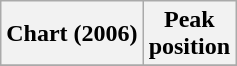<table class="wikitable plainrowheaders" style="text-align:center">
<tr>
<th scope="col">Chart (2006)</th>
<th scope="col">Peak<br>position</th>
</tr>
<tr>
</tr>
</table>
